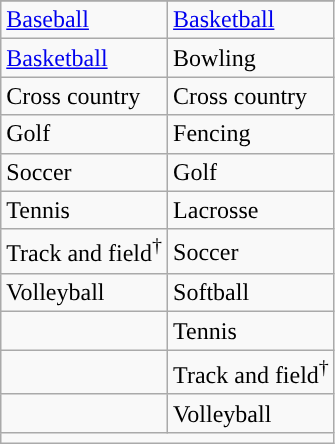<table class="wikitable" style="float:center;">
<tr>
</tr>
<tr>
<td><a href='#'>Baseball</a></td>
<td><a href='#'>Basketball</a></td>
</tr>
<tr>
<td><a href='#'>Basketball</a></td>
<td>Bowling</td>
</tr>
<tr>
<td>Cross country</td>
<td>Cross country</td>
</tr>
<tr>
<td>Golf</td>
<td>Fencing</td>
</tr>
<tr>
<td>Soccer</td>
<td>Golf</td>
</tr>
<tr>
<td>Tennis</td>
<td>Lacrosse</td>
</tr>
<tr>
<td>Track and field<sup>†</sup></td>
<td>Soccer</td>
</tr>
<tr>
<td>Volleyball</td>
<td>Softball</td>
</tr>
<tr>
<td></td>
<td>Tennis</td>
</tr>
<tr>
<td></td>
<td>Track and field<sup>†</sup></td>
</tr>
<tr>
<td></td>
<td>Volleyball</td>
</tr>
<tr>
<td colspan="2"></td>
</tr>
</table>
